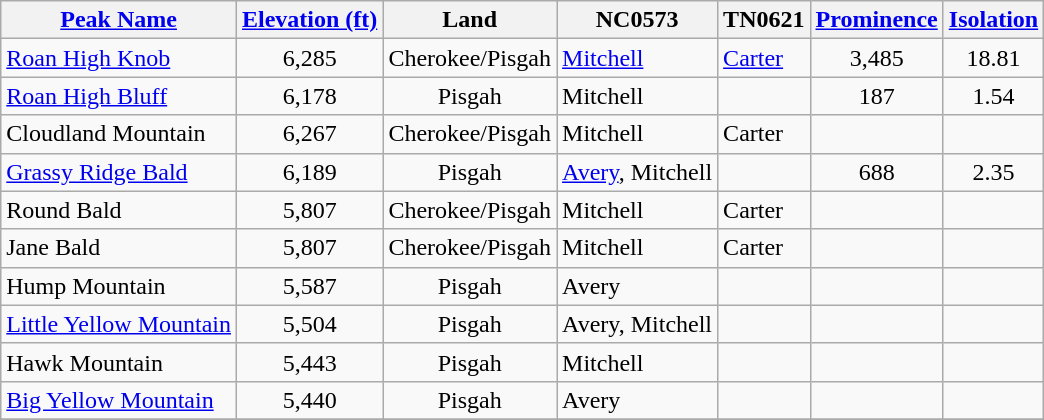<table class="wikitable sortable">
<tr>
<th><a href='#'>Peak Name</a></th>
<th><a href='#'>Elevation (ft)</a></th>
<th>Land</th>
<th align=center><span>NC0573</span></th>
<th align=center><span>TN0621</span></th>
<th><a href='#'>Prominence</a></th>
<th><a href='#'>Isolation</a></th>
</tr>
<tr>
<td><a href='#'>Roan High Knob</a></td>
<td align=center>6,285</td>
<td align=center>Cherokee/Pisgah</td>
<td><a href='#'>Mitchell</a></td>
<td><a href='#'>Carter</a></td>
<td align=center>3,485</td>
<td align=center>18.81</td>
</tr>
<tr>
<td><a href='#'>Roan High Bluff</a></td>
<td align=center>6,178</td>
<td align=center>Pisgah</td>
<td>Mitchell</td>
<td></td>
<td align=center>187</td>
<td align=center>1.54</td>
</tr>
<tr>
<td>Cloudland Mountain</td>
<td align=center>6,267</td>
<td align=center>Cherokee/Pisgah</td>
<td>Mitchell</td>
<td>Carter</td>
<td align=center></td>
<td align=center></td>
</tr>
<tr>
<td><a href='#'>Grassy Ridge Bald</a></td>
<td align=center>6,189</td>
<td align=center>Pisgah</td>
<td><a href='#'>Avery</a>, Mitchell</td>
<td></td>
<td align=center>688</td>
<td align=center>2.35</td>
</tr>
<tr>
<td>Round Bald</td>
<td align=center>5,807</td>
<td align=center>Cherokee/Pisgah</td>
<td>Mitchell</td>
<td>Carter</td>
<td align=center></td>
<td align=center></td>
</tr>
<tr>
<td>Jane Bald</td>
<td align=center>5,807</td>
<td align=center>Cherokee/Pisgah</td>
<td>Mitchell</td>
<td>Carter</td>
<td align=center></td>
<td align=center></td>
</tr>
<tr>
<td>Hump Mountain</td>
<td align=center>5,587</td>
<td align=center>Pisgah</td>
<td>Avery</td>
<td></td>
<td align=center></td>
<td align=center></td>
</tr>
<tr>
<td><a href='#'>Little Yellow Mountain</a></td>
<td align=center>5,504</td>
<td align=center>Pisgah</td>
<td>Avery, Mitchell</td>
<td></td>
<td align=center></td>
<td align=center></td>
</tr>
<tr>
<td>Hawk Mountain</td>
<td align=center>5,443</td>
<td align=center>Pisgah</td>
<td>Mitchell</td>
<td></td>
<td align=center></td>
<td align=center></td>
</tr>
<tr>
<td><a href='#'>Big Yellow Mountain</a></td>
<td align=center>5,440</td>
<td align=center>Pisgah</td>
<td>Avery</td>
<td></td>
<td align=center></td>
<td align=center></td>
</tr>
<tr>
</tr>
</table>
